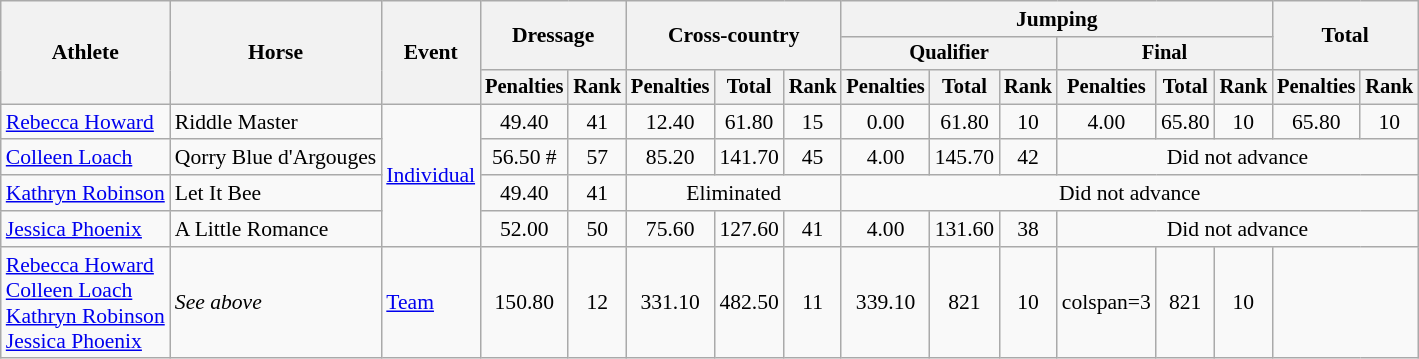<table class=wikitable style="font-size:90%">
<tr>
<th rowspan="3">Athlete</th>
<th rowspan="3">Horse</th>
<th rowspan="3">Event</th>
<th colspan="2" rowspan="2">Dressage</th>
<th colspan="3" rowspan="2">Cross-country</th>
<th colspan="6">Jumping</th>
<th colspan="2" rowspan="2">Total</th>
</tr>
<tr style="font-size:95%">
<th colspan="3">Qualifier</th>
<th colspan="3">Final</th>
</tr>
<tr style="font-size:95%">
<th>Penalties</th>
<th>Rank</th>
<th>Penalties</th>
<th>Total</th>
<th>Rank</th>
<th>Penalties</th>
<th>Total</th>
<th>Rank</th>
<th>Penalties</th>
<th>Total</th>
<th>Rank</th>
<th>Penalties</th>
<th>Rank</th>
</tr>
<tr align=center>
<td align=left><a href='#'>Rebecca Howard</a></td>
<td align=left>Riddle Master</td>
<td align=left rowspan=4><a href='#'>Individual</a></td>
<td>49.40</td>
<td>41</td>
<td>12.40</td>
<td>61.80</td>
<td>15</td>
<td>0.00</td>
<td>61.80</td>
<td>10</td>
<td>4.00</td>
<td>65.80</td>
<td>10</td>
<td>65.80</td>
<td>10</td>
</tr>
<tr align=center>
<td align=left><a href='#'>Colleen Loach</a></td>
<td align=left>Qorry Blue d'Argouges</td>
<td>56.50 #</td>
<td>57</td>
<td>85.20</td>
<td>141.70</td>
<td>45</td>
<td>4.00</td>
<td>145.70</td>
<td>42</td>
<td colspan=5>Did not advance</td>
</tr>
<tr align=center>
<td align=left><a href='#'>Kathryn Robinson</a></td>
<td align=left>Let It Bee</td>
<td>49.40</td>
<td>41</td>
<td colspan=3>Eliminated</td>
<td colspan=8>Did not advance</td>
</tr>
<tr align=center>
<td align=left><a href='#'>Jessica Phoenix</a></td>
<td align=left>A Little Romance</td>
<td>52.00</td>
<td>50</td>
<td>75.60</td>
<td>127.60</td>
<td>41</td>
<td>4.00</td>
<td>131.60</td>
<td>38</td>
<td colspan=5>Did not advance</td>
</tr>
<tr align=center>
<td align=left><a href='#'>Rebecca Howard</a><br><a href='#'>Colleen Loach</a><br><a href='#'>Kathryn Robinson</a><br><a href='#'>Jessica Phoenix</a></td>
<td align=left><em>See above</em></td>
<td align=left><a href='#'>Team</a></td>
<td>150.80</td>
<td>12</td>
<td>331.10</td>
<td>482.50</td>
<td>11</td>
<td>339.10</td>
<td>821</td>
<td>10</td>
<td>colspan=3 </td>
<td>821</td>
<td>10</td>
</tr>
</table>
